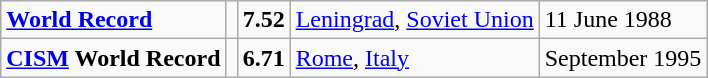<table class="wikitable">
<tr>
<td><strong><a href='#'>World Record</a></strong></td>
<td></td>
<td><strong>7.52</strong></td>
<td><a href='#'>Leningrad</a>, <a href='#'>Soviet Union</a></td>
<td>11 June 1988</td>
</tr>
<tr>
<td><strong><a href='#'>CISM</a> World Record</strong></td>
<td></td>
<td><strong>6.71</strong></td>
<td><a href='#'>Rome</a>, <a href='#'>Italy</a></td>
<td>September 1995</td>
</tr>
</table>
